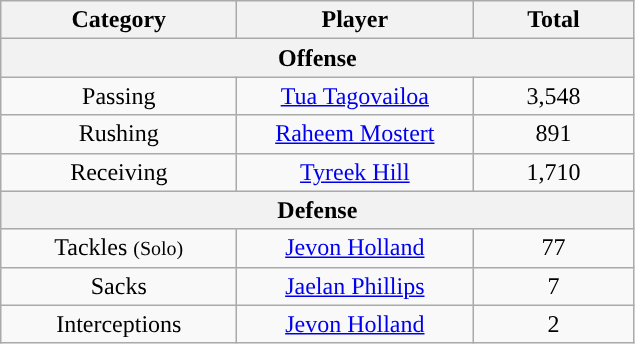<table class="wikitable" style="text-align:center">
<tr>
<th width="150">Category</th>
<th width="150">Player</th>
<th width="100">Total</th>
</tr>
<tr>
<th align="center" colspan="4">Offense</th>
</tr>
<tr>
<td>Passing</td>
<td><a href='#'>Tua Tagovailoa</a></td>
<td>3,548</td>
</tr>
<tr>
<td>Rushing</td>
<td><a href='#'>Raheem Mostert</a></td>
<td>891</td>
</tr>
<tr>
<td>Receiving</td>
<td><a href='#'>Tyreek Hill</a></td>
<td>1,710</td>
</tr>
<tr>
<th align="center" colspan="4">Defense</th>
</tr>
<tr>
<td>Tackles <small>(Solo)</small></td>
<td><a href='#'>Jevon Holland</a></td>
<td>77</td>
</tr>
<tr>
<td>Sacks</td>
<td><a href='#'>Jaelan Phillips</a></td>
<td>7</td>
</tr>
<tr>
<td>Interceptions</td>
<td><a href='#'>Jevon Holland</a></td>
<td>2</td>
</tr>
</table>
